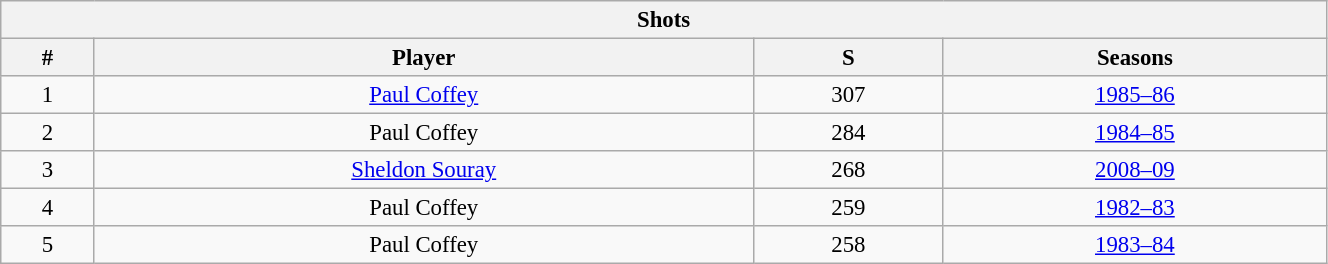<table class="wikitable" style="text-align: center; font-size: 95%" width="70%">
<tr>
<th colspan="4">Shots</th>
</tr>
<tr>
<th>#</th>
<th>Player</th>
<th>S</th>
<th>Seasons</th>
</tr>
<tr>
<td>1</td>
<td><a href='#'>Paul Coffey</a></td>
<td>307</td>
<td><a href='#'>1985–86</a></td>
</tr>
<tr>
<td>2</td>
<td>Paul Coffey</td>
<td>284</td>
<td><a href='#'>1984–85</a></td>
</tr>
<tr>
<td>3</td>
<td><a href='#'>Sheldon Souray</a></td>
<td>268</td>
<td><a href='#'>2008–09</a></td>
</tr>
<tr>
<td>4</td>
<td>Paul Coffey</td>
<td>259</td>
<td><a href='#'>1982–83</a></td>
</tr>
<tr>
<td>5</td>
<td>Paul Coffey</td>
<td>258</td>
<td><a href='#'>1983–84</a></td>
</tr>
</table>
